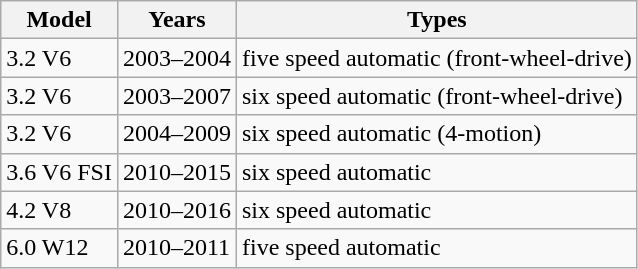<table class="wikitable collapsible sortable">
<tr>
<th>Model</th>
<th>Years</th>
<th>Types</th>
</tr>
<tr>
<td>3.2 V6</td>
<td>2003–2004</td>
<td>five speed automatic (front-wheel-drive)</td>
</tr>
<tr>
<td>3.2 V6</td>
<td>2003–2007</td>
<td>six speed automatic (front-wheel-drive)</td>
</tr>
<tr>
<td>3.2 V6</td>
<td>2004–2009</td>
<td>six speed automatic (4-motion)</td>
</tr>
<tr>
<td>3.6 V6 FSI</td>
<td>2010–2015</td>
<td>six speed automatic</td>
</tr>
<tr>
<td>4.2 V8</td>
<td>2010–2016</td>
<td>six speed automatic</td>
</tr>
<tr>
<td>6.0 W12</td>
<td>2010–2011</td>
<td>five speed automatic</td>
</tr>
</table>
